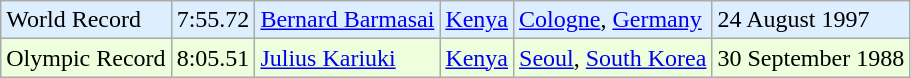<table class="wikitable">
<tr bgcolor = "ddeeff">
<td>World Record</td>
<td>7:55.72</td>
<td><a href='#'>Bernard Barmasai</a></td>
<td><a href='#'>Kenya</a></td>
<td><a href='#'>Cologne</a>, <a href='#'>Germany</a></td>
<td>24 August 1997</td>
</tr>
<tr bgcolor = "eeffdd">
<td>Olympic Record</td>
<td>8:05.51</td>
<td><a href='#'>Julius Kariuki</a></td>
<td><a href='#'>Kenya</a></td>
<td><a href='#'>Seoul</a>, <a href='#'>South Korea</a></td>
<td>30 September 1988</td>
</tr>
</table>
